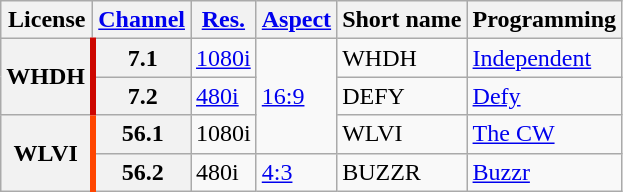<table class="wikitable">
<tr>
<th scope = "col">License</th>
<th scope = "col"><a href='#'>Channel</a></th>
<th scope = "col"><a href='#'>Res.</a></th>
<th scope = "col"><a href='#'>Aspect</a></th>
<th scope = "col">Short name</th>
<th scope = "col">Programming</th>
</tr>
<tr>
<th rowspan = "2" scope = "row" style="border-right: 4px solid #cd0600;">WHDH</th>
<th scope = "row">7.1</th>
<td><a href='#'>1080i</a></td>
<td rowspan="3"><a href='#'>16:9</a></td>
<td>WHDH</td>
<td><a href='#'>Independent</a></td>
</tr>
<tr>
<th scope = "row">7.2</th>
<td><a href='#'>480i</a></td>
<td>DEFY</td>
<td><a href='#'>Defy</a></td>
</tr>
<tr>
<th rowspan = "2" scope = "row" style="border-right: 4px solid #ff4500;">WLVI</th>
<th scope = "row">56.1</th>
<td>1080i</td>
<td>WLVI</td>
<td><a href='#'>The CW</a></td>
</tr>
<tr>
<th scope = "row">56.2</th>
<td>480i</td>
<td><a href='#'>4:3</a></td>
<td>BUZZR</td>
<td><a href='#'>Buzzr</a></td>
</tr>
</table>
